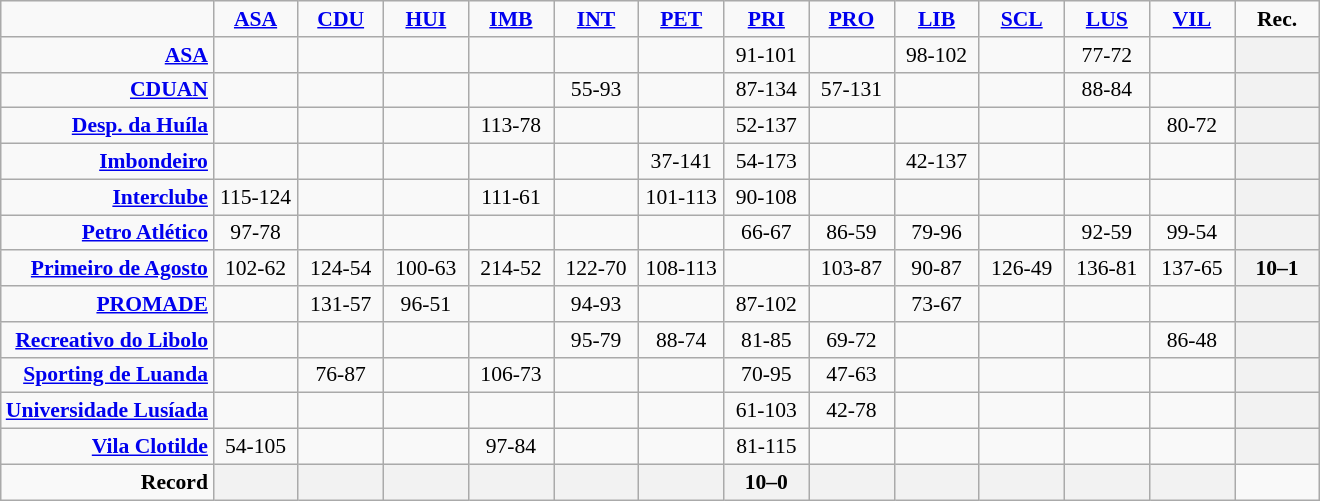<table style="font-size: 90%; text-align: center" class="wikitable">
<tr>
<td></td>
<td width=50><strong><a href='#'>ASA</a></strong></td>
<td width=50><strong><a href='#'>CDU</a></strong></td>
<td width=50><strong><a href='#'>HUI</a></strong></td>
<td width=50><strong><a href='#'>IMB</a></strong></td>
<td width=50><strong><a href='#'>INT</a></strong></td>
<td width=50><strong><a href='#'>PET</a></strong></td>
<td width=50><strong><a href='#'>PRI</a></strong></td>
<td width=50><strong><a href='#'>PRO</a></strong></td>
<td width=50><strong><a href='#'>LIB</a></strong></td>
<td width=50><strong><a href='#'>SCL</a></strong></td>
<td width=50><strong><a href='#'>LUS</a></strong></td>
<td width=50><strong><a href='#'>VIL</a></strong></td>
<td width=50><strong>Rec.</strong></td>
</tr>
<tr>
<td align=right><strong><a href='#'>ASA</a></strong></td>
<td></td>
<td></td>
<td></td>
<td></td>
<td></td>
<td></td>
<td>91-101</td>
<td></td>
<td>98-102</td>
<td></td>
<td>77-72</td>
<td></td>
<th></th>
</tr>
<tr>
<td align=right><strong><a href='#'>CDUAN</a></strong></td>
<td></td>
<td></td>
<td></td>
<td></td>
<td>55-93</td>
<td></td>
<td>87-134</td>
<td>57-131</td>
<td></td>
<td></td>
<td>88-84</td>
<td></td>
<th></th>
</tr>
<tr>
<td align=right><strong><a href='#'>Desp. da Huíla</a></strong></td>
<td></td>
<td></td>
<td></td>
<td>113-78</td>
<td></td>
<td></td>
<td>52-137</td>
<td></td>
<td></td>
<td></td>
<td></td>
<td>80-72</td>
<th></th>
</tr>
<tr>
<td align=right><strong><a href='#'>Imbondeiro</a></strong></td>
<td></td>
<td></td>
<td></td>
<td></td>
<td></td>
<td>37-141</td>
<td>54-173</td>
<td></td>
<td>42-137</td>
<td></td>
<td></td>
<td></td>
<th></th>
</tr>
<tr>
<td align=right><strong><a href='#'>Interclube</a></strong></td>
<td>115-124</td>
<td></td>
<td></td>
<td>111-61</td>
<td></td>
<td>101-113</td>
<td>90-108</td>
<td></td>
<td></td>
<td></td>
<td></td>
<td></td>
<th></th>
</tr>
<tr>
<td align=right><strong><a href='#'>Petro Atlético</a></strong></td>
<td>97-78</td>
<td></td>
<td></td>
<td></td>
<td></td>
<td></td>
<td>66-67</td>
<td>86-59</td>
<td>79-96</td>
<td></td>
<td>92-59</td>
<td>99-54</td>
<th></th>
</tr>
<tr>
<td align=right><strong><a href='#'>Primeiro de Agosto</a></strong></td>
<td>102-62</td>
<td>124-54</td>
<td>100-63</td>
<td>214-52</td>
<td>122-70</td>
<td>108-113</td>
<td></td>
<td>103-87</td>
<td>90-87</td>
<td>126-49</td>
<td>136-81</td>
<td>137-65</td>
<th>10–1</th>
</tr>
<tr>
<td align=right><strong><a href='#'>PROMADE</a></strong></td>
<td></td>
<td>131-57</td>
<td>96-51</td>
<td></td>
<td>94-93</td>
<td></td>
<td>87-102</td>
<td></td>
<td>73-67</td>
<td></td>
<td></td>
<td></td>
<th></th>
</tr>
<tr>
<td align=right><strong><a href='#'>Recreativo do Libolo</a></strong></td>
<td></td>
<td></td>
<td></td>
<td></td>
<td>95-79</td>
<td>88-74</td>
<td>81-85</td>
<td>69-72</td>
<td></td>
<td></td>
<td></td>
<td>86-48</td>
<th></th>
</tr>
<tr>
<td align=right><strong><a href='#'>Sporting de Luanda</a></strong></td>
<td></td>
<td>76-87</td>
<td></td>
<td>106-73</td>
<td></td>
<td></td>
<td>70-95</td>
<td>47-63</td>
<td></td>
<td></td>
<td></td>
<td></td>
<th></th>
</tr>
<tr>
<td align=right><strong><a href='#'>Universidade Lusíada</a></strong></td>
<td></td>
<td></td>
<td></td>
<td></td>
<td></td>
<td></td>
<td>61-103</td>
<td>42-78</td>
<td></td>
<td></td>
<td></td>
<td></td>
<th></th>
</tr>
<tr>
<td align=right><strong><a href='#'>Vila Clotilde</a></strong></td>
<td>54-105</td>
<td></td>
<td></td>
<td>97-84</td>
<td></td>
<td></td>
<td>81-115</td>
<td></td>
<td></td>
<td></td>
<td></td>
<td></td>
<th></th>
</tr>
<tr>
<td align=right><strong>Record</strong></td>
<th></th>
<th></th>
<th></th>
<th></th>
<th></th>
<th></th>
<th>10–0</th>
<th></th>
<th></th>
<th></th>
<th></th>
<th></th>
<td></td>
</tr>
</table>
